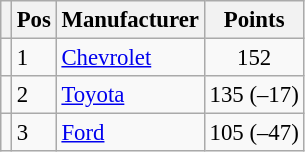<table class="wikitable" style="font-size: 95%;">
<tr>
<th></th>
<th>Pos</th>
<th>Manufacturer</th>
<th>Points</th>
</tr>
<tr>
<td align="left"></td>
<td>1</td>
<td><a href='#'>Chevrolet</a></td>
<td style="text-align:center;">152</td>
</tr>
<tr>
<td align="left"></td>
<td>2</td>
<td><a href='#'>Toyota</a></td>
<td style="text-align:right;">135 (–17)</td>
</tr>
<tr>
<td align="left"></td>
<td>3</td>
<td><a href='#'>Ford</a></td>
<td style="text-align:right;">105 (–47)</td>
</tr>
</table>
